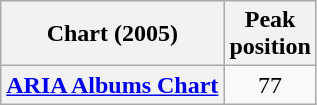<table class="wikitable plainrowheaders">
<tr>
<th scope="col">Chart (2005)</th>
<th scope="col">Peak<br>position</th>
</tr>
<tr>
<th scope="row"><a href='#'>ARIA Albums Chart</a></th>
<td style="text-align:center;">77</td>
</tr>
</table>
